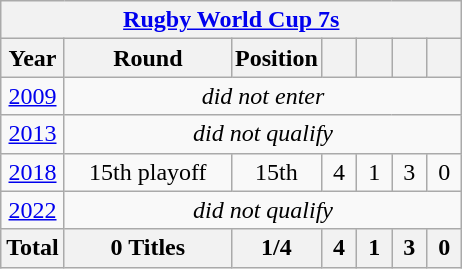<table class="wikitable" style="text-align: center;">
<tr>
<th colspan=7><a href='#'>Rugby World Cup 7s</a></th>
</tr>
<tr>
<th>Year</th>
<th style="width:6.5em;">Round</th>
<th style="padding:2px;">Position</th>
<th style="width:1em;"></th>
<th style="width:1em;"></th>
<th style="width:1em;"></th>
<th style="width:1em;"></th>
</tr>
<tr>
<td> <a href='#'>2009</a></td>
<td colspan=6><em>did not enter</em></td>
</tr>
<tr>
<td> <a href='#'>2013</a></td>
<td colspan=6><em>did not qualify</em></td>
</tr>
<tr>
<td> <a href='#'>2018</a></td>
<td>15th playoff</td>
<td>15th</td>
<td>4</td>
<td>1</td>
<td>3</td>
<td>0</td>
</tr>
<tr>
<td> <a href='#'>2022</a></td>
<td colspan=6><em>did not qualify</em></td>
</tr>
<tr>
<th>Total</th>
<th>0 Titles</th>
<th>1/4</th>
<th>4</th>
<th>1</th>
<th>3</th>
<th>0</th>
</tr>
</table>
